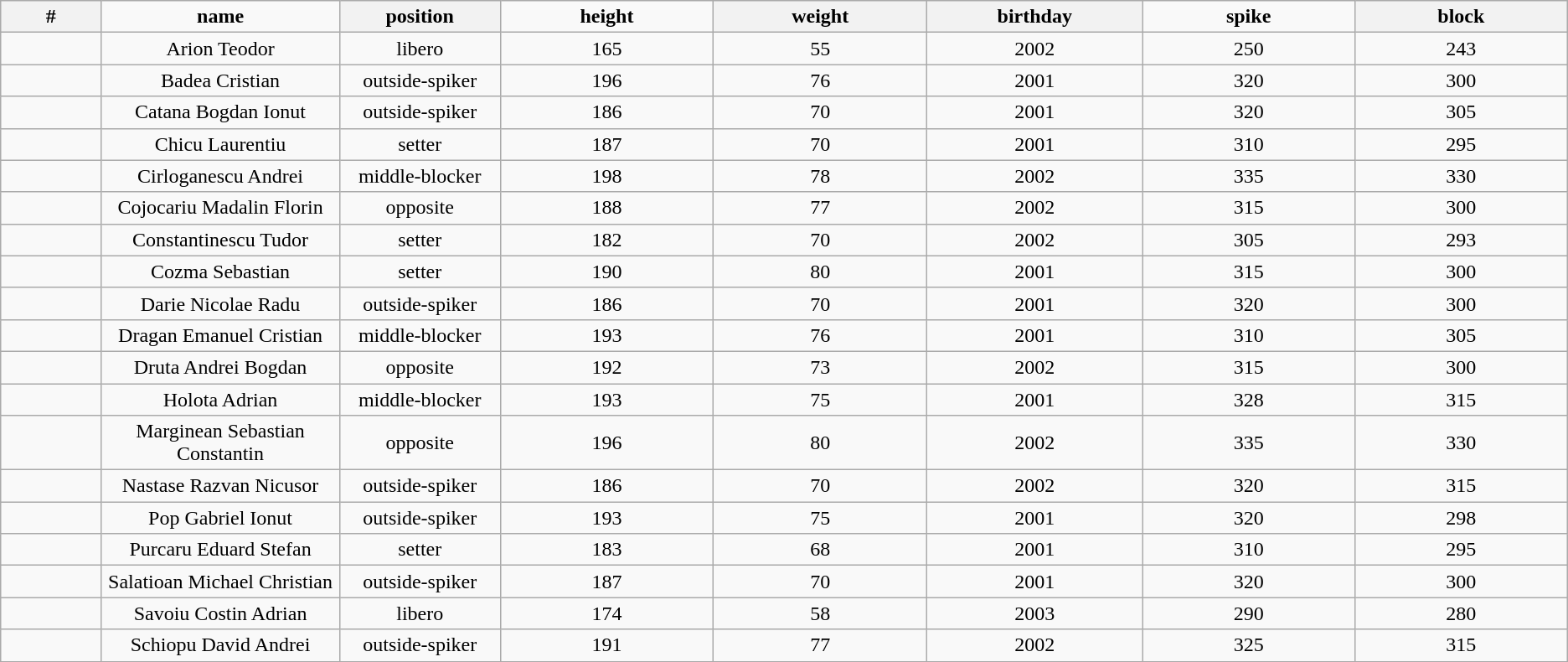<table Class="wikitable sortable" style="text-align:center;">
<tr>
<th Style="width:5em">#</th>
<td style="width:12em"><strong>name</strong></td>
<th Style="width:8em"><strong>position</strong></th>
<td style="width:11em"><strong>height</strong></td>
<th Style="width:11em"><strong>weight</strong></th>
<th Style="width:11em"><strong>birthday</strong></th>
<td style="width:11em"><strong>spike</strong></td>
<th Style="width:11em"><strong>block</strong></th>
</tr>
<tr>
<td></td>
<td>Arion Teodor</td>
<td>libero</td>
<td>165</td>
<td>55</td>
<td>2002</td>
<td>250</td>
<td>243</td>
</tr>
<tr>
<td></td>
<td>Badea Cristian</td>
<td>outside-spiker</td>
<td>196</td>
<td>76</td>
<td>2001</td>
<td>320</td>
<td>300</td>
</tr>
<tr>
<td></td>
<td>Catana Bogdan Ionut</td>
<td>outside-spiker</td>
<td>186</td>
<td>70</td>
<td>2001</td>
<td>320</td>
<td>305</td>
</tr>
<tr>
<td></td>
<td>Chicu Laurentiu</td>
<td>setter</td>
<td>187</td>
<td>70</td>
<td>2001</td>
<td>310</td>
<td>295</td>
</tr>
<tr>
<td></td>
<td>Cirloganescu Andrei</td>
<td>middle-blocker</td>
<td>198</td>
<td>78</td>
<td>2002</td>
<td>335</td>
<td>330</td>
</tr>
<tr>
<td></td>
<td>Cojocariu Madalin Florin</td>
<td>opposite</td>
<td>188</td>
<td>77</td>
<td>2002</td>
<td>315</td>
<td>300</td>
</tr>
<tr>
<td></td>
<td>Constantinescu Tudor</td>
<td>setter</td>
<td>182</td>
<td>70</td>
<td>2002</td>
<td>305</td>
<td>293</td>
</tr>
<tr>
<td></td>
<td>Cozma Sebastian</td>
<td>setter</td>
<td>190</td>
<td>80</td>
<td>2001</td>
<td>315</td>
<td>300</td>
</tr>
<tr>
<td></td>
<td>Darie Nicolae Radu</td>
<td>outside-spiker</td>
<td>186</td>
<td>70</td>
<td>2001</td>
<td>320</td>
<td>300</td>
</tr>
<tr>
<td></td>
<td>Dragan Emanuel Cristian</td>
<td>middle-blocker</td>
<td>193</td>
<td>76</td>
<td>2001</td>
<td>310</td>
<td>305</td>
</tr>
<tr>
<td></td>
<td>Druta Andrei Bogdan</td>
<td>opposite</td>
<td>192</td>
<td>73</td>
<td>2002</td>
<td>315</td>
<td>300</td>
</tr>
<tr>
<td></td>
<td>Holota Adrian</td>
<td>middle-blocker</td>
<td>193</td>
<td>75</td>
<td>2001</td>
<td>328</td>
<td>315</td>
</tr>
<tr>
<td></td>
<td>Marginean Sebastian Constantin</td>
<td>opposite</td>
<td>196</td>
<td>80</td>
<td>2002</td>
<td>335</td>
<td>330</td>
</tr>
<tr>
<td></td>
<td>Nastase Razvan Nicusor</td>
<td>outside-spiker</td>
<td>186</td>
<td>70</td>
<td>2002</td>
<td>320</td>
<td>315</td>
</tr>
<tr>
<td></td>
<td>Pop Gabriel Ionut</td>
<td>outside-spiker</td>
<td>193</td>
<td>75</td>
<td>2001</td>
<td>320</td>
<td>298</td>
</tr>
<tr>
<td></td>
<td>Purcaru Eduard Stefan</td>
<td>setter</td>
<td>183</td>
<td>68</td>
<td>2001</td>
<td>310</td>
<td>295</td>
</tr>
<tr>
<td></td>
<td>Salatioan Michael Christian</td>
<td>outside-spiker</td>
<td>187</td>
<td>70</td>
<td>2001</td>
<td>320</td>
<td>300</td>
</tr>
<tr>
<td></td>
<td>Savoiu Costin Adrian</td>
<td>libero</td>
<td>174</td>
<td>58</td>
<td>2003</td>
<td>290</td>
<td>280</td>
</tr>
<tr>
<td></td>
<td>Schiopu David Andrei</td>
<td>outside-spiker</td>
<td>191</td>
<td>77</td>
<td>2002</td>
<td>325</td>
<td>315</td>
</tr>
<tr>
</tr>
</table>
